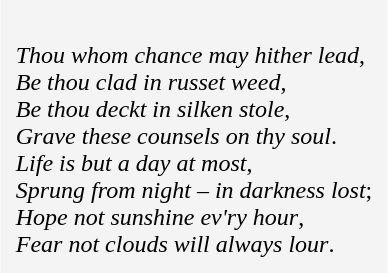<table cellpadding=10 border="0" align=center>
<tr>
<td bgcolor=#f4f4f4><br><em>Thou whom chance may hither lead</em>,<br> 
<em>Be thou clad in russet weed</em>,<br> 
<em>Be thou deckt in silken stole</em>,<br> 
<em>Grave these counsels on thy soul</em>.<br><em>Life is but a day at most</em>,<br> 
<em>Sprung from night – in darkness lost</em>;<br>
<em>Hope not sunshine ev'ry hour</em>,<br>
<em>Fear not clouds will always lour</em>.<br></td>
</tr>
</table>
